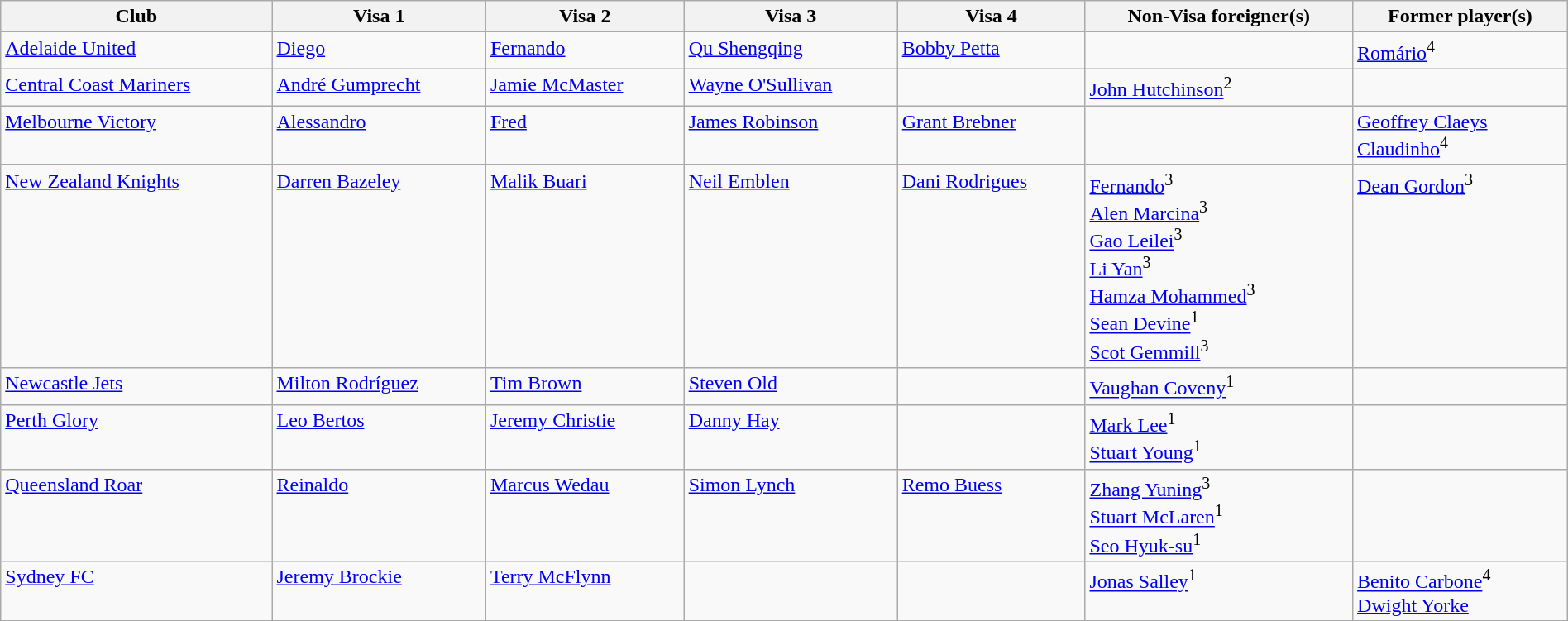<table class="wikitable" style="width:100%">
<tr>
<th>Club</th>
<th>Visa 1</th>
<th>Visa 2</th>
<th>Visa 3</th>
<th>Visa 4</th>
<th>Non-Visa foreigner(s)</th>
<th>Former player(s)</th>
</tr>
<tr style="vertical-align:top;">
<td><a href='#'>Adelaide United</a></td>
<td> <a href='#'>Diego</a></td>
<td> <a href='#'>Fernando</a></td>
<td> <a href='#'>Qu Shengqing</a></td>
<td> <a href='#'>Bobby Petta</a></td>
<td></td>
<td> <a href='#'>Romário</a><sup>4</sup></td>
</tr>
<tr style="vertical-align:top;">
<td><a href='#'>Central Coast Mariners</a></td>
<td> <a href='#'>André Gumprecht</a></td>
<td> <a href='#'>Jamie McMaster</a></td>
<td> <a href='#'>Wayne O'Sullivan</a></td>
<td></td>
<td> <a href='#'>John Hutchinson</a><sup>2</sup></td>
<td></td>
</tr>
<tr style="vertical-align:top;">
<td><a href='#'>Melbourne Victory</a></td>
<td> <a href='#'>Alessandro</a></td>
<td> <a href='#'>Fred</a></td>
<td> <a href='#'>James Robinson</a></td>
<td> <a href='#'>Grant Brebner</a></td>
<td></td>
<td> <a href='#'>Geoffrey Claeys</a> <br> <a href='#'>Claudinho</a><sup>4</sup></td>
</tr>
<tr style="vertical-align:top;">
<td><a href='#'>New Zealand Knights</a></td>
<td> <a href='#'>Darren Bazeley</a></td>
<td> <a href='#'>Malik Buari</a></td>
<td> <a href='#'>Neil Emblen</a></td>
<td> <a href='#'>Dani Rodrigues</a></td>
<td> <a href='#'>Fernando</a><sup>3</sup><br> <a href='#'>Alen Marcina</a><sup>3</sup><br> <a href='#'>Gao Leilei</a><sup>3</sup><br> <a href='#'>Li Yan</a><sup>3</sup><br> <a href='#'>Hamza Mohammed</a><sup>3</sup><br> <a href='#'>Sean Devine</a><sup>1</sup><br> <a href='#'>Scot Gemmill</a><sup>3</sup></td>
<td> <a href='#'>Dean Gordon</a><sup>3</sup></td>
</tr>
<tr style="vertical-align:top;">
<td><a href='#'>Newcastle Jets</a></td>
<td> <a href='#'>Milton Rodríguez</a></td>
<td> <a href='#'>Tim Brown</a></td>
<td> <a href='#'>Steven Old</a></td>
<td></td>
<td> <a href='#'>Vaughan Coveny</a><sup>1</sup></td>
<td></td>
</tr>
<tr style="vertical-align:top;">
<td><a href='#'>Perth Glory</a></td>
<td> <a href='#'>Leo Bertos</a></td>
<td> <a href='#'>Jeremy Christie</a></td>
<td> <a href='#'>Danny Hay</a></td>
<td></td>
<td> <a href='#'>Mark Lee</a><sup>1</sup> <br> <a href='#'>Stuart Young</a><sup>1</sup></td>
<td></td>
</tr>
<tr style="vertical-align:top;">
<td><a href='#'>Queensland Roar</a></td>
<td> <a href='#'>Reinaldo</a></td>
<td> <a href='#'>Marcus Wedau</a></td>
<td> <a href='#'>Simon Lynch</a></td>
<td> <a href='#'>Remo Buess</a></td>
<td> <a href='#'>Zhang Yuning</a><sup>3</sup><br> <a href='#'>Stuart McLaren</a><sup>1</sup><br> <a href='#'>Seo Hyuk-su</a><sup>1</sup></td>
<td></td>
</tr>
<tr style="vertical-align:top;">
<td><a href='#'>Sydney FC</a></td>
<td> <a href='#'>Jeremy Brockie</a></td>
<td> <a href='#'>Terry McFlynn</a></td>
<td></td>
<td></td>
<td> <a href='#'>Jonas Salley</a><sup>1</sup></td>
<td> <a href='#'>Benito Carbone</a><sup>4</sup> <br> <a href='#'>Dwight Yorke</a></td>
</tr>
</table>
